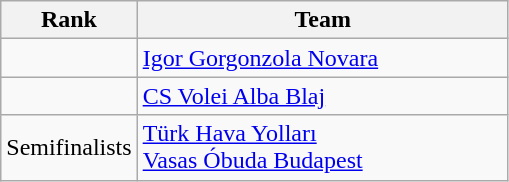<table class="wikitable" style="text-align:center">
<tr>
<th width=40>Rank</th>
<th width=240>Team</th>
</tr>
<tr>
<td></td>
<td align=left> <a href='#'>Igor Gorgonzola Novara</a></td>
</tr>
<tr>
<td></td>
<td align=left> <a href='#'>CS Volei Alba Blaj</a></td>
</tr>
<tr>
<td>Semifinalists</td>
<td align=left> <a href='#'>Türk Hava Yolları</a><br> <a href='#'>Vasas Óbuda Budapest</a></td>
</tr>
</table>
